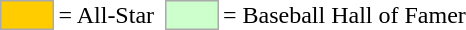<table>
<tr>
<td style="background-color:#FFCC00; border:1px solid #aaaaaa; width:2em;"></td>
<td>= All-Star</td>
<td></td>
<td style="background-color:#CCFFCC; border:1px solid #aaaaaa; width:2em;"></td>
<td>= Baseball Hall of Famer</td>
</tr>
</table>
